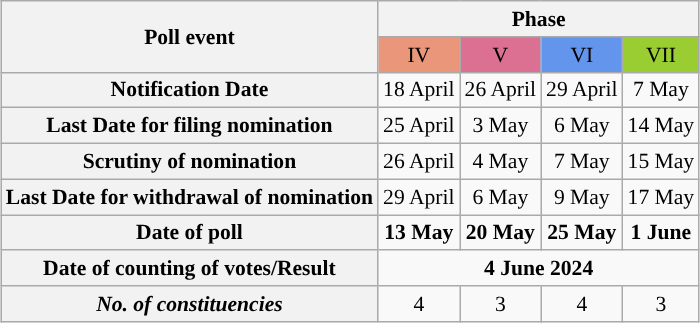<table class="wikitable" style="text-align:center;margin:auto;font-size:90%;">
<tr>
<th rowspan=2>Poll event</th>
<th colspan="4">Phase</th>
</tr>
<tr>
<td bgcolor=#E9967A>IV</td>
<td bgcolor=#DB7093>V</td>
<td bgcolor=#6495ED>VI</td>
<td bgcolor=#9ACD32>VII</td>
</tr>
<tr>
<th>Notification Date</th>
<td>18 April</td>
<td>26 April</td>
<td>29 April</td>
<td>7 May</td>
</tr>
<tr>
<th>Last Date for filing nomination</th>
<td>25 April</td>
<td>3 May</td>
<td>6 May</td>
<td>14 May</td>
</tr>
<tr>
<th>Scrutiny of nomination</th>
<td>26 April</td>
<td>4 May</td>
<td>7 May</td>
<td>15 May</td>
</tr>
<tr>
<th>Last Date for withdrawal of nomination</th>
<td>29 April</td>
<td>6 May</td>
<td>9 May</td>
<td>17 May</td>
</tr>
<tr>
<th>Date of poll</th>
<td><strong>13 May</strong></td>
<td><strong>20 May</strong></td>
<td><strong>25 May</strong></td>
<td><strong>1 June</strong></td>
</tr>
<tr>
<th>Date of counting of votes/Result</th>
<td colspan="4"><strong>4 June 2024</strong></td>
</tr>
<tr>
<th><strong><em>No. of constituencies</em></strong></th>
<td>4</td>
<td>3</td>
<td>4</td>
<td>3</td>
</tr>
</table>
